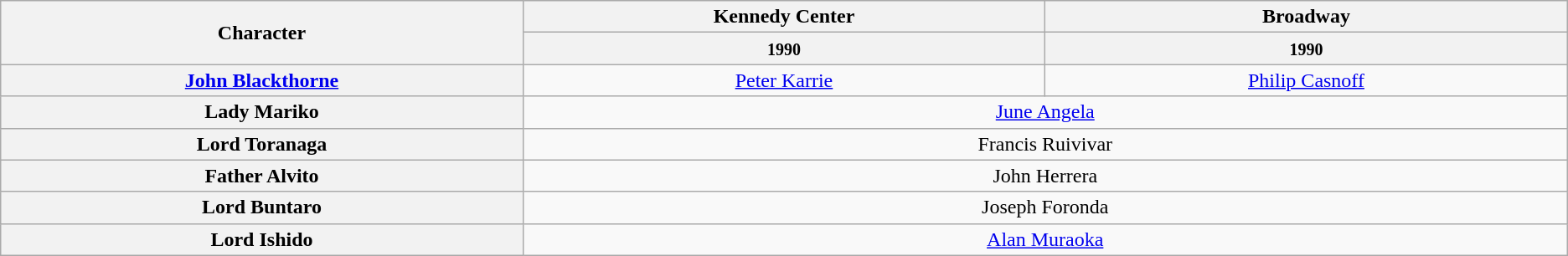<table class="wikitable" style="width:3; text-align:center;">
<tr>
<th rowspan=2 style="width:9%;">Character</th>
<th style="width:9%;">Kennedy Center </th>
<th style="width:9%;">Broadway </th>
</tr>
<tr>
<th><small>1990</small></th>
<th><small>1990</small></th>
</tr>
<tr>
<th><a href='#'>John Blackthorne</a></th>
<td style="text-align:center;"><a href='#'>Peter Karrie</a></td>
<td style="text-align:center;"><a href='#'>Philip Casnoff</a></td>
</tr>
<tr>
<th>Lady Mariko</th>
<td colspan="2" style="text-align:center;"><a href='#'>June Angela</a></td>
</tr>
<tr>
<th>Lord Toranaga</th>
<td colspan="2" style="text-align:center;">Francis Ruivivar</td>
</tr>
<tr>
<th>Father Alvito</th>
<td colspan="2" style="text-align:center;">John Herrera</td>
</tr>
<tr>
<th>Lord Buntaro</th>
<td colspan="2" style="text-align:center;">Joseph Foronda</td>
</tr>
<tr>
<th>Lord Ishido</th>
<td colspan="2" style="text-align:center;"><a href='#'>Alan Muraoka</a></td>
</tr>
</table>
